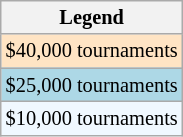<table class=wikitable style="font-size:85%">
<tr>
<th>Legend</th>
</tr>
<tr style="background:#ffe4c4;">
<td>$40,000 tournaments</td>
</tr>
<tr style="background:lightblue;">
<td>$25,000 tournaments</td>
</tr>
<tr style="background:#f0f8ff;">
<td>$10,000 tournaments</td>
</tr>
</table>
